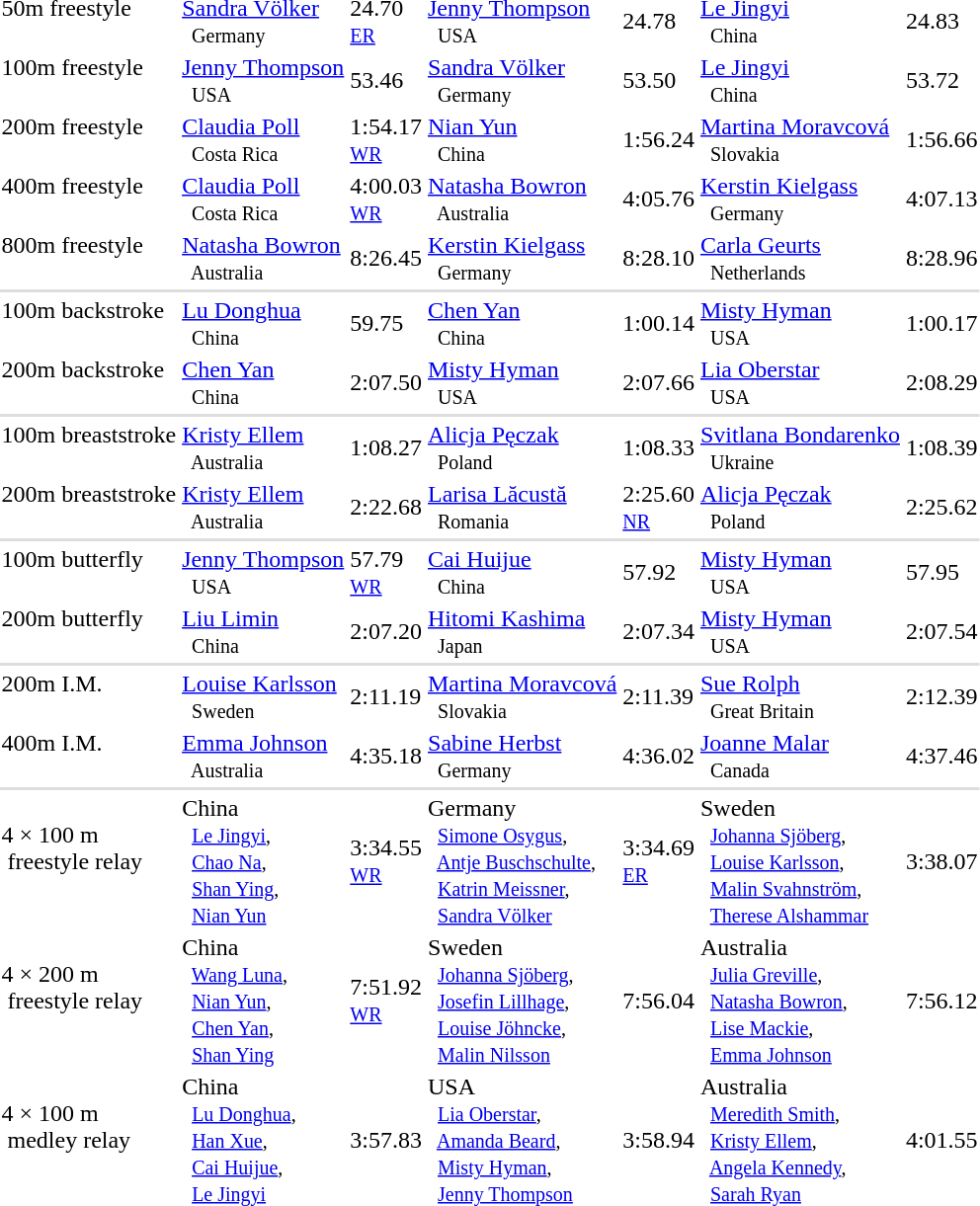<table>
<tr>
<td>50m freestyle <br>   </td>
<td><a href='#'>Sandra Völker</a> <small><br>   Germany </small></td>
<td>24.70 <small><br><a href='#'>ER</a></small></td>
<td><a href='#'>Jenny Thompson</a> <small><br>   USA </small></td>
<td>24.78</td>
<td><a href='#'>Le Jingyi</a> <small><br>   China </small></td>
<td>24.83</td>
</tr>
<tr>
<td>100m freestyle <br>   </td>
<td><a href='#'>Jenny Thompson</a> <small><br>   USA </small></td>
<td>53.46</td>
<td><a href='#'>Sandra Völker</a> <small><br>   Germany </small></td>
<td>53.50</td>
<td><a href='#'>Le Jingyi</a> <small><br>   China </small></td>
<td>53.72</td>
</tr>
<tr>
<td>200m freestyle <br>   </td>
<td><a href='#'>Claudia Poll</a> <small><br>   Costa Rica </small></td>
<td>1:54.17 <small><br><a href='#'>WR</a> </small></td>
<td><a href='#'>Nian Yun</a> <small><br>   China </small></td>
<td>1:56.24</td>
<td><a href='#'>Martina Moravcová</a> <small><br>   Slovakia</small></td>
<td>1:56.66</td>
</tr>
<tr>
<td>400m freestyle <br>   </td>
<td><a href='#'>Claudia Poll</a> <small><br>   Costa Rica </small></td>
<td>4:00.03 <small><br><a href='#'>WR</a> </small></td>
<td><a href='#'>Natasha Bowron</a> <small><br>   Australia </small></td>
<td>4:05.76</td>
<td><a href='#'>Kerstin Kielgass</a> <small><br>   Germany </small></td>
<td>4:07.13</td>
</tr>
<tr>
<td>800m freestyle <br>   </td>
<td><a href='#'>Natasha Bowron</a> <small><br>   Australia </small></td>
<td>8:26.45</td>
<td><a href='#'>Kerstin Kielgass</a> <small><br>   Germany </small></td>
<td>8:28.10</td>
<td><a href='#'>Carla Geurts</a> <small><br>   Netherlands </small></td>
<td>8:28.96</td>
</tr>
<tr bgcolor=#DDDDDD>
<td colspan=7></td>
</tr>
<tr>
<td>100m backstroke <br>   </td>
<td><a href='#'>Lu Donghua</a> <small><br>    China </small></td>
<td>59.75</td>
<td><a href='#'>Chen Yan</a> <small><br>   China </small></td>
<td>1:00.14</td>
<td><a href='#'>Misty Hyman</a> <small><br>   USA </small></td>
<td>1:00.17</td>
</tr>
<tr>
<td>200m backstroke <br>   </td>
<td><a href='#'>Chen Yan</a> <small><br>   China </small></td>
<td>2:07.50</td>
<td><a href='#'>Misty Hyman</a> <small><br>   USA </small></td>
<td>2:07.66</td>
<td><a href='#'>Lia Oberstar</a> <small><br>   USA </small></td>
<td>2:08.29</td>
</tr>
<tr bgcolor=#DDDDDD>
<td colspan=7></td>
</tr>
<tr>
<td>100m breaststroke <br>   </td>
<td><a href='#'>Kristy Ellem</a> <small><br>   Australia </small></td>
<td>1:08.27</td>
<td><a href='#'>Alicja Pęczak</a> <small><br>   Poland </small></td>
<td>1:08.33</td>
<td><a href='#'>Svitlana Bondarenko</a> <small><br>   Ukraine </small></td>
<td>1:08.39</td>
</tr>
<tr>
<td>200m breaststroke <br>   </td>
<td><a href='#'>Kristy Ellem</a> <small><br>   Australia </small></td>
<td>2:22.68</td>
<td><a href='#'>Larisa Lăcustă</a> <small><br>   Romania </small></td>
<td>2:25.60 <small><br><a href='#'>NR</a></small></td>
<td><a href='#'>Alicja Pęczak</a> <small><br>   Poland </small></td>
<td>2:25.62</td>
</tr>
<tr bgcolor=#DDDDDD>
<td colspan=7></td>
</tr>
<tr>
<td>100m butterfly <br>   </td>
<td><a href='#'>Jenny Thompson</a> <small><br>   USA </small></td>
<td>57.79 <small><br> <a href='#'>WR</a></small></td>
<td><a href='#'>Cai Huijue</a> <small><br>   China </small></td>
<td>57.92</td>
<td><a href='#'>Misty Hyman</a> <small><br>   USA </small></td>
<td>57.95</td>
</tr>
<tr>
<td>200m butterfly <br>   </td>
<td><a href='#'>Liu Limin</a> <small><br>   China </small></td>
<td>2:07.20</td>
<td><a href='#'>Hitomi Kashima</a> <small><br>   Japan </small></td>
<td>2:07.34</td>
<td><a href='#'>Misty Hyman</a> <small><br>   USA </small></td>
<td>2:07.54</td>
</tr>
<tr bgcolor=#DDDDDD>
<td colspan=7></td>
</tr>
<tr>
<td>200m I.M.<br>   </td>
<td><a href='#'>Louise Karlsson</a> <small><br>   Sweden </small></td>
<td>2:11.19</td>
<td><a href='#'>Martina Moravcová</a> <small><br>   Slovakia </small></td>
<td>2:11.39</td>
<td><a href='#'>Sue Rolph</a> <small><br>   Great Britain </small></td>
<td>2:12.39</td>
</tr>
<tr>
<td>400m I.M. <br>   </td>
<td><a href='#'>Emma Johnson</a> <small><br>   Australia </small></td>
<td>4:35.18</td>
<td><a href='#'>Sabine Herbst</a> <small><br>   Germany </small></td>
<td>4:36.02</td>
<td><a href='#'>Joanne Malar</a> <small><br>   Canada </small></td>
<td>4:37.46</td>
</tr>
<tr bgcolor=#DDDDDD>
<td colspan=7></td>
</tr>
<tr>
<td>4 × 100 m <br>  freestyle relay <br>   </td>
<td> China <small><br>  <a href='#'>Le Jingyi</a>,<br>  <a href='#'>Chao Na</a>,<br>  <a href='#'>Shan Ying</a>,<br>  <a href='#'>Nian Yun</a> </small></td>
<td>3:34.55 <small><br><a href='#'>WR</a></small></td>
<td> Germany <small><br>  <a href='#'>Simone Osygus</a>,<br>  <a href='#'>Antje Buschschulte</a>, <br>  <a href='#'>Katrin Meissner</a>,<br>  <a href='#'>Sandra Völker</a></small></td>
<td>3:34.69 <small> <br> <a href='#'>ER</a> </small></td>
<td> Sweden <small><br>  <a href='#'>Johanna Sjöberg</a>,<br>  <a href='#'>Louise Karlsson</a>,<br>  <a href='#'>Malin Svahnström</a>,<br>  <a href='#'>Therese Alshammar</a> </small></td>
<td>3:38.07</td>
</tr>
<tr>
<td>4 × 200 m <br>  freestyle relay <br>   </td>
<td> China <small><br>   <a href='#'>Wang Luna</a>,<br>  <a href='#'>Nian Yun</a>,<br>  <a href='#'>Chen Yan</a>,<br>  <a href='#'>Shan Ying</a> </small></td>
<td>7:51.92 <small><br><a href='#'>WR</a> </small></td>
<td> Sweden<small><br>   <a href='#'>Johanna Sjöberg</a>,<br>  <a href='#'>Josefin Lillhage</a>,<br>  <a href='#'>Louise Jöhncke</a>,<br>  <a href='#'>Malin Nilsson</a> </small></td>
<td>7:56.04</td>
<td> Australia<small><br>   <a href='#'>Julia Greville</a>,<br>  <a href='#'>Natasha Bowron</a>,<br>  <a href='#'>Lise Mackie</a>,<br>  <a href='#'>Emma Johnson</a> </small></td>
<td>7:56.12</td>
</tr>
<tr>
<td>4 × 100 m <br>  medley relay <br>   </td>
<td> China<small><br>  <a href='#'>Lu Donghua</a>,<br>  <a href='#'>Han Xue</a>,<br>  <a href='#'>Cai Huijue</a>,<br>   <a href='#'>Le Jingyi</a> </small></td>
<td>3:57.83</td>
<td> USA <small><br>  <a href='#'>Lia Oberstar</a>,<br>  <a href='#'>Amanda Beard</a>,<br>  <a href='#'>Misty Hyman</a>,<br>   <a href='#'>Jenny Thompson</a> </small></td>
<td>3:58.94</td>
<td> Australia<small><br>  <a href='#'>Meredith Smith</a>,<br>   <a href='#'>Kristy Ellem</a>,<br>  <a href='#'>Angela Kennedy</a>,<br>   <a href='#'>Sarah Ryan</a> </small></td>
<td>4:01.55</td>
</tr>
</table>
